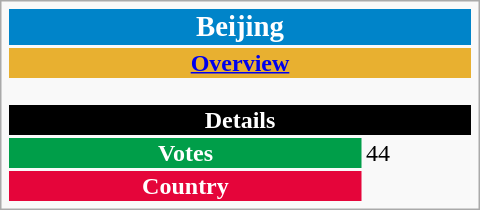<table class="infobox" style="width: 20em;">
<tr>
<th colspan="2"  style="text-align:center; background:#0084c9; color:#fff;"><big>Beijing</big></th>
</tr>
<tr>
<td colspan="2" style="background:#e8b030; text-align: center;"><strong><a href='#'>Overview</a></strong></td>
</tr>
<tr>
<td colspan="2"  style="text-align:center; font-size:85%; padding:0.5em;"></td>
</tr>
<tr>
<th colspan="2"  style="text-align:center; background:#000; color:#fff;">Details</th>
</tr>
<tr>
<th style="text-align:center; background:#009e49; color:#fff;">Votes</th>
<td valign="top">44</td>
</tr>
<tr>
<th style="text-align:center; background:#e5053a; color:#fff;">Country</th>
<td valign="top"></td>
</tr>
</table>
